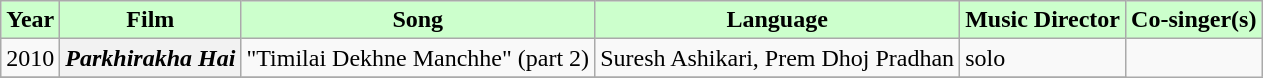<table class="wikitable sortable">
<tr>
<th style="background:#cfc; text-align:center;"><strong>Year</strong></th>
<th style="background:#cfc; text-align:center;"><strong>Film</strong></th>
<th style="background:#cfc; text-align:center;"><strong>Song</strong></th>
<th style="background:#cfc; text-align:center;"><strong>Language</strong></th>
<th style="background:#cfc; text-align:center;"><strong>Music Director</strong></th>
<th style="background:#cfc; text-align:center;"><strong>Co-singer(s)</strong></th>
</tr>
<tr>
<td>2010</td>
<th><em>Parkhirakha Hai</em></th>
<td>"Timilai Dekhne Manchhe" (part 2)</td>
<td>Suresh Ashikari, Prem Dhoj Pradhan</td>
<td>solo</td>
</tr>
<tr>
</tr>
</table>
